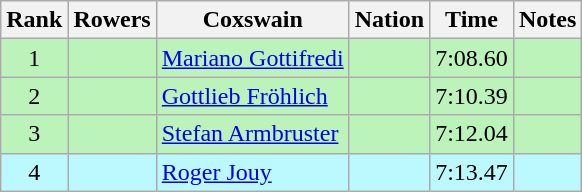<table class="wikitable sortable" style="text-align:center">
<tr>
<th>Rank</th>
<th>Rowers</th>
<th>Coxswain</th>
<th>Nation</th>
<th>Time</th>
<th>Notes</th>
</tr>
<tr bgcolor=bbf3bb>
<td>1</td>
<td align=left></td>
<td align=left><a href='#'>Mariano Gottifredi</a></td>
<td align=left></td>
<td>7:08.60</td>
<td></td>
</tr>
<tr bgcolor=bbf3bb>
<td>2</td>
<td align=left></td>
<td align=left><a href='#'>Gottlieb Fröhlich</a></td>
<td align=left></td>
<td>7:10.39</td>
<td></td>
</tr>
<tr bgcolor=bbf3bb>
<td>3</td>
<td align=left></td>
<td align=left><a href='#'>Stefan Armbruster</a></td>
<td align=left></td>
<td>7:12.04</td>
<td></td>
</tr>
<tr bgcolor=bbf9ff>
<td>4</td>
<td align=left></td>
<td align=left><a href='#'>Roger Jouy</a></td>
<td align=left></td>
<td>7:13.47</td>
<td></td>
</tr>
</table>
